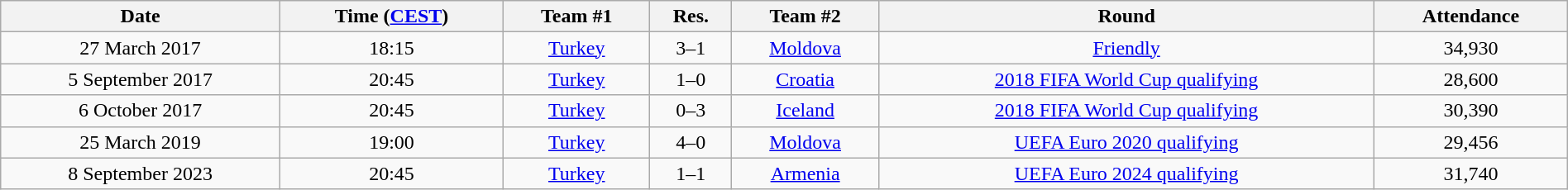<table class="wikitable"  style="text-align:center; width:100%;">
<tr>
<th>Date</th>
<th>Time (<a href='#'>CEST</a>)</th>
<th>Team #1</th>
<th>Res.</th>
<th>Team #2</th>
<th>Round</th>
<th>Attendance</th>
</tr>
<tr>
<td>27 March 2017</td>
<td>18:15</td>
<td> <a href='#'>Turkey</a></td>
<td style="text-align:center;">3–1</td>
<td> <a href='#'>Moldova</a></td>
<td><a href='#'>Friendly</a></td>
<td style="text-align:center;">34,930</td>
</tr>
<tr>
<td>5 September 2017</td>
<td>20:45</td>
<td> <a href='#'>Turkey</a></td>
<td style="text-align:center;">1–0</td>
<td> <a href='#'>Croatia</a></td>
<td><a href='#'>2018 FIFA World Cup qualifying</a></td>
<td style="text-align:center;">28,600</td>
</tr>
<tr>
<td>6 October 2017</td>
<td>20:45</td>
<td> <a href='#'>Turkey</a></td>
<td style="text-align:center;">0–3</td>
<td> <a href='#'>Iceland</a></td>
<td><a href='#'>2018 FIFA World Cup qualifying</a></td>
<td style="text-align:center;">30,390</td>
</tr>
<tr>
<td>25 March 2019</td>
<td>19:00</td>
<td> <a href='#'>Turkey</a></td>
<td style="text-align:center;">4–0</td>
<td> <a href='#'>Moldova</a></td>
<td><a href='#'>UEFA Euro 2020 qualifying</a></td>
<td style="text-align:center;">29,456</td>
</tr>
<tr>
<td>8 September 2023</td>
<td>20:45</td>
<td> <a href='#'>Turkey</a></td>
<td style="text-align:center;">1–1</td>
<td> <a href='#'>Armenia</a></td>
<td><a href='#'>UEFA Euro 2024 qualifying</a></td>
<td style="text-align:center;">31,740</td>
</tr>
</table>
